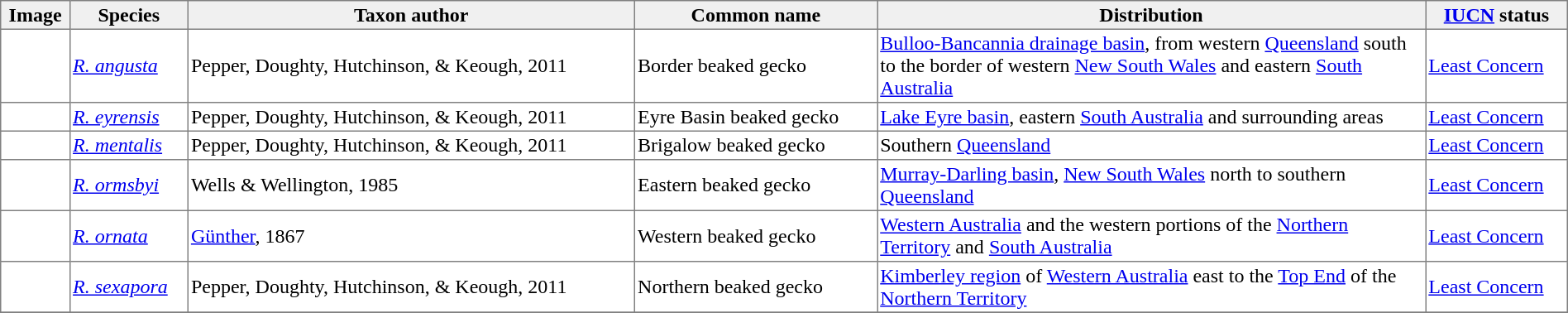<table cellspacing=0 cellpadding=2 border=1 style="border-collapse: collapse;">
<tr>
<th bgcolor="#f0f0f0">Image</th>
<th bgcolor="#f0f0f0">Species</th>
<th bgcolor="#f0f0f0">Taxon author</th>
<th bgcolor="#f0f0f0">Common name</th>
<th bgcolor="#f0f0f0">Distribution</th>
<th bgcolor="#f0f0f0"><a href='#'>IUCN</a> status</th>
</tr>
<tr>
<td></td>
<td><em><a href='#'>R. angusta</a></em></td>
<td>Pepper, Doughty, Hutchinson, & Keough, 2011</td>
<td>Border beaked gecko</td>
<td style="width:35%"><a href='#'>Bulloo-Bancannia drainage basin</a>, from western <a href='#'>Queensland</a> south to the border of western <a href='#'>New South Wales</a> and eastern <a href='#'>South Australia</a></td>
<td><a href='#'>Least Concern</a></td>
</tr>
<tr>
<td></td>
<td><em><a href='#'>R. eyrensis</a></em></td>
<td>Pepper, Doughty, Hutchinson, & Keough, 2011</td>
<td>Eyre Basin beaked gecko</td>
<td style="width:35%"><a href='#'>Lake Eyre basin</a>, eastern <a href='#'>South Australia</a> and surrounding areas</td>
<td><a href='#'>Least Concern</a></td>
</tr>
<tr>
<td></td>
<td><em><a href='#'>R. mentalis</a></em></td>
<td>Pepper, Doughty, Hutchinson, & Keough, 2011</td>
<td>Brigalow beaked gecko</td>
<td style="width:35%">Southern <a href='#'>Queensland</a></td>
<td><a href='#'>Least Concern</a></td>
</tr>
<tr>
<td></td>
<td><em><a href='#'>R. ormsbyi</a></em></td>
<td>Wells & Wellington, 1985</td>
<td>Eastern beaked gecko</td>
<td style="width:35%"><a href='#'>Murray-Darling basin</a>, <a href='#'>New South Wales</a> north to southern <a href='#'>Queensland</a></td>
<td><a href='#'>Least Concern</a></td>
</tr>
<tr>
<td></td>
<td><em><a href='#'>R. ornata</a></em></td>
<td><a href='#'>Günther</a>, 1867</td>
<td>Western beaked gecko</td>
<td style="width:35%"><a href='#'>Western Australia</a> and the western portions of the <a href='#'>Northern Territory</a> and <a href='#'>South Australia</a></td>
<td><a href='#'>Least Concern</a></td>
</tr>
<tr>
<td></td>
<td><em><a href='#'>R. sexapora</a></em></td>
<td>Pepper, Doughty, Hutchinson, & Keough, 2011</td>
<td>Northern beaked gecko</td>
<td style="width:35%"><a href='#'>Kimberley region</a> of <a href='#'>Western Australia</a> east to the <a href='#'>Top End</a> of the <a href='#'>Northern Territory</a></td>
<td><a href='#'>Least Concern</a></td>
</tr>
<tr>
</tr>
</table>
